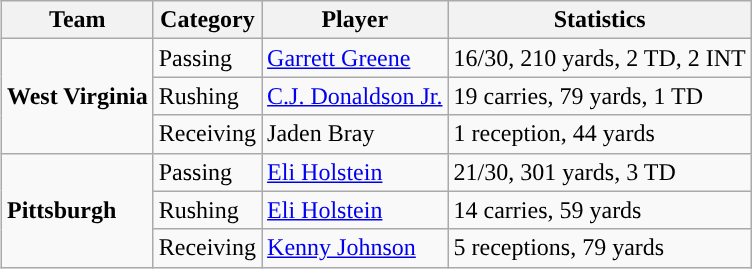<table class="wikitable" style="float: right;">
<tr>
<th>Team</th>
<th>Category</th>
<th>Player</th>
<th>Statistics</th>
</tr>
<tr>
<td rowspan=3><strong>West Virginia</strong></td>
<td>Passing</td>
<td><a href='#'>Garrett Greene</a></td>
<td>16/30, 210 yards, 2 TD, 2 INT</td>
</tr>
<tr>
<td>Rushing</td>
<td><a href='#'>C.J. Donaldson Jr.</a></td>
<td>19 carries, 79 yards, 1 TD</td>
</tr>
<tr>
<td>Receiving</td>
<td>Jaden Bray</td>
<td>1 reception, 44 yards</td>
</tr>
<tr>
<td rowspan=3><strong>Pittsburgh</strong></td>
<td>Passing</td>
<td><a href='#'>Eli Holstein</a></td>
<td>21/30, 301 yards, 3 TD</td>
</tr>
<tr>
<td>Rushing</td>
<td><a href='#'>Eli Holstein</a></td>
<td>14 carries, 59 yards</td>
</tr>
<tr>
<td>Receiving</td>
<td><a href='#'>Kenny Johnson</a></td>
<td>5 receptions, 79 yards</td>
</tr>
</table>
